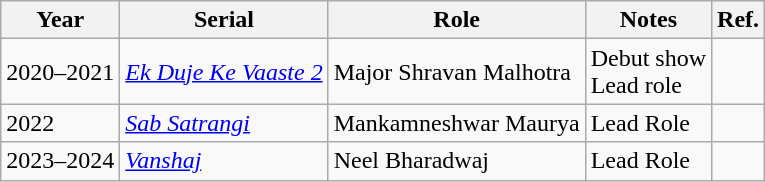<table class="wikitable">
<tr>
<th>Year</th>
<th>Serial</th>
<th>Role</th>
<th>Notes</th>
<th>Ref.</th>
</tr>
<tr>
<td>2020–2021</td>
<td><em><a href='#'>Ek Duje Ke Vaaste 2</a></em></td>
<td>Major Shravan Malhotra</td>
<td>Debut show<br>Lead role</td>
<td></td>
</tr>
<tr>
<td>2022</td>
<td><em><a href='#'>Sab Satrangi</a></em></td>
<td>Mankamneshwar Maurya</td>
<td>Lead Role</td>
<td></td>
</tr>
<tr>
<td>2023–2024</td>
<td><em><a href='#'>Vanshaj</a></em></td>
<td>Neel Bharadwaj</td>
<td>Lead Role</td>
<td></td>
</tr>
</table>
